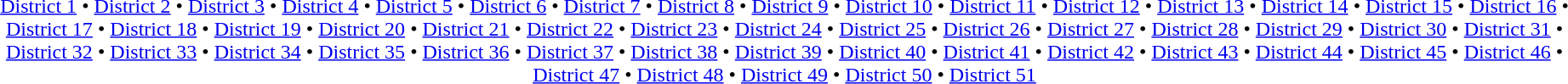<table id=toc class=toc summary=Contents>
<tr>
<td align=center><br><a href='#'>District 1</a> • <a href='#'>District 2</a> • <a href='#'>District 3</a> • <a href='#'>District 4</a> • <a href='#'>District 5</a> • <a href='#'>District 6</a> • <a href='#'>District 7</a> • <a href='#'>District 8</a> • <a href='#'>District 9</a> • <a href='#'>District 10</a> • <a href='#'>District 11</a> • <a href='#'>District 12</a> • <a href='#'>District 13</a> • <a href='#'>District 14</a> • <a href='#'>District 15</a> • <a href='#'>District 16</a> • <a href='#'>District 17</a> • <a href='#'>District 18</a> • <a href='#'>District 19</a> • <a href='#'>District 20</a> • <a href='#'>District 21</a> • <a href='#'>District 22</a> • <a href='#'>District 23</a> • <a href='#'>District 24</a> • <a href='#'>District 25</a> • <a href='#'>District 26</a> • <a href='#'>District 27</a> • <a href='#'>District 28</a> • <a href='#'>District 29</a> • <a href='#'>District 30</a> • <a href='#'>District 31</a> • <a href='#'>District 32</a> • <a href='#'>District 33</a> • <a href='#'>District 34</a> • <a href='#'>District 35</a> • <a href='#'>District 36</a> • <a href='#'>District 37</a> • <a href='#'>District 38</a> • <a href='#'>District 39</a> • <a href='#'>District 40</a> • <a href='#'>District 41</a> • <a href='#'>District 42</a> • <a href='#'>District 43</a> • <a href='#'>District 44</a> • <a href='#'>District 45</a> • <a href='#'>District 46</a> • <a href='#'>District 47</a> • <a href='#'>District 48</a> • <a href='#'>District 49</a> • <a href='#'>District 50</a> • <a href='#'>District 51</a> </td>
</tr>
</table>
